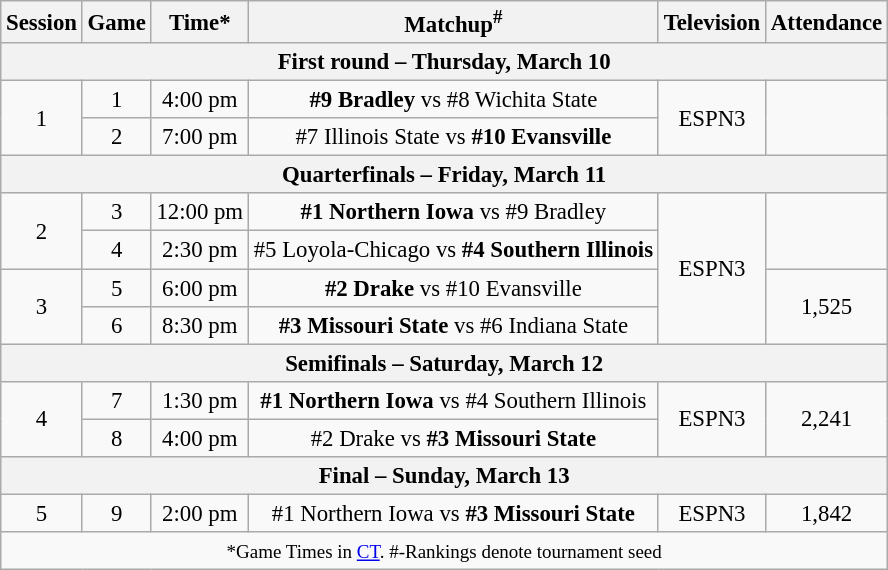<table class="wikitable" style="text-align: center; font-size: 95%;">
<tr align="center">
<th>Session</th>
<th>Game</th>
<th>Time*</th>
<th>Matchup<sup>#</sup></th>
<th>Television</th>
<th>Attendance</th>
</tr>
<tr>
<th colspan=6>First round – Thursday, March 10</th>
</tr>
<tr>
<td rowspan=2>1</td>
<td>1</td>
<td>4:00 pm</td>
<td><strong>#9 Bradley</strong> vs #8 Wichita State</td>
<td rowspan=2>ESPN3</td>
<td rowspan=2></td>
</tr>
<tr>
<td>2</td>
<td>7:00 pm</td>
<td>#7 Illinois State vs <strong>#10 Evansville</strong></td>
</tr>
<tr>
<th colspan=6>Quarterfinals – Friday, March 11</th>
</tr>
<tr>
<td rowspan=2>2</td>
<td>3</td>
<td>12:00 pm</td>
<td><strong>#1 Northern Iowa</strong> vs #9 Bradley</td>
<td rowspan=4>ESPN3</td>
<td rowspan=2></td>
</tr>
<tr>
<td>4</td>
<td>2:30 pm</td>
<td>#5 Loyola-Chicago vs <strong>#4 Southern Illinois</strong></td>
</tr>
<tr>
<td rowspan=2>3</td>
<td>5</td>
<td>6:00 pm</td>
<td><strong>#2 Drake</strong> vs #10 Evansville</td>
<td rowspan=2>1,525</td>
</tr>
<tr>
<td>6</td>
<td>8:30 pm</td>
<td><strong>#3 Missouri State</strong> vs #6 Indiana State</td>
</tr>
<tr>
<th colspan=6>Semifinals – Saturday, March 12</th>
</tr>
<tr>
<td rowspan=2>4</td>
<td>7</td>
<td>1:30 pm</td>
<td><strong>#1 Northern Iowa</strong> vs #4 Southern Illinois</td>
<td rowspan=2>ESPN3</td>
<td rowspan=2>2,241</td>
</tr>
<tr>
<td>8</td>
<td>4:00 pm</td>
<td>#2 Drake vs <strong>#3 Missouri State</strong></td>
</tr>
<tr>
<th colspan=6>Final – Sunday, March 13</th>
</tr>
<tr>
<td>5</td>
<td>9</td>
<td>2:00 pm</td>
<td>#1 Northern Iowa vs <strong>#3 Missouri State</strong></td>
<td>ESPN3</td>
<td>1,842</td>
</tr>
<tr>
<td colspan=6><small>*Game Times in <a href='#'>CT</a>. #-Rankings denote tournament seed</small></td>
</tr>
</table>
